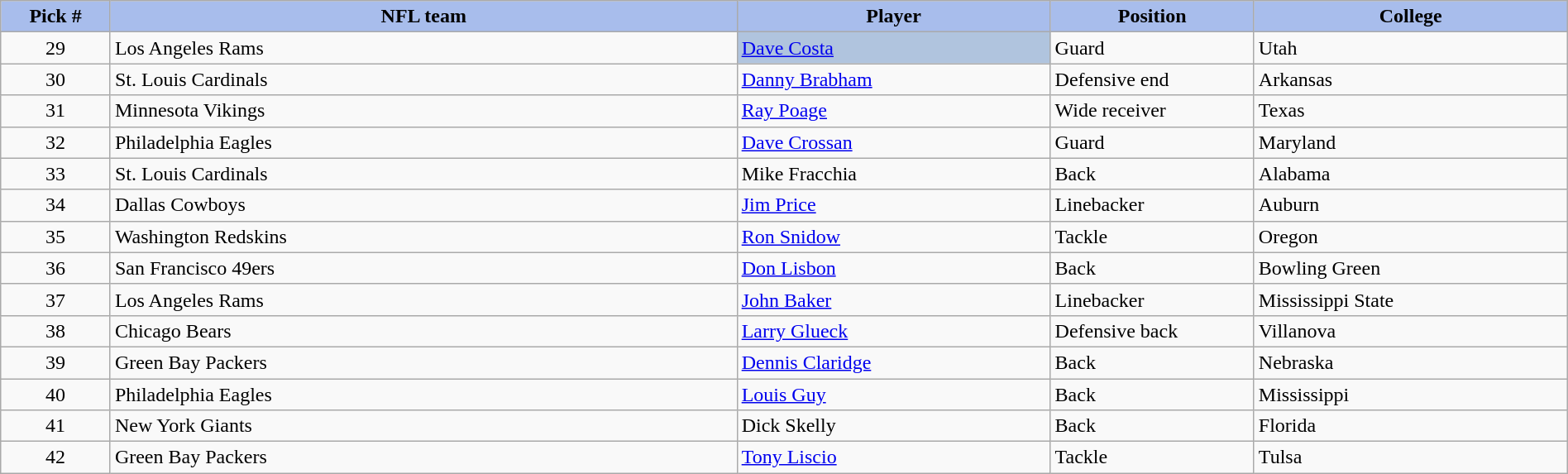<table class="wikitable sortable sortable" style="width: 100%">
<tr>
<th style="background:#A8BDEC;" width=7%>Pick #</th>
<th width=40% style="background:#A8BDEC;">NFL team</th>
<th width=20% style="background:#A8BDEC;">Player</th>
<th width=13% style="background:#A8BDEC;">Position</th>
<th style="background:#A8BDEC;">College</th>
</tr>
<tr>
<td align=center>29</td>
<td>Los Angeles Rams</td>
<td bgcolor=lightsteelblue><a href='#'>Dave Costa</a></td>
<td>Guard</td>
<td>Utah</td>
</tr>
<tr>
<td align=center>30</td>
<td>St. Louis Cardinals</td>
<td><a href='#'>Danny Brabham</a></td>
<td>Defensive end</td>
<td>Arkansas</td>
</tr>
<tr>
<td align=center>31</td>
<td>Minnesota Vikings</td>
<td><a href='#'>Ray Poage</a></td>
<td>Wide receiver</td>
<td>Texas</td>
</tr>
<tr>
<td align=center>32</td>
<td>Philadelphia Eagles</td>
<td><a href='#'>Dave Crossan</a></td>
<td>Guard</td>
<td>Maryland</td>
</tr>
<tr>
<td align=center>33</td>
<td>St. Louis Cardinals</td>
<td>Mike Fracchia</td>
<td>Back</td>
<td>Alabama</td>
</tr>
<tr>
<td align=center>34</td>
<td>Dallas Cowboys</td>
<td><a href='#'>Jim Price</a></td>
<td>Linebacker</td>
<td>Auburn</td>
</tr>
<tr>
<td align=center>35</td>
<td>Washington Redskins</td>
<td><a href='#'>Ron Snidow</a></td>
<td>Tackle</td>
<td>Oregon</td>
</tr>
<tr>
<td align=center>36</td>
<td>San Francisco 49ers</td>
<td><a href='#'>Don Lisbon</a></td>
<td>Back</td>
<td>Bowling Green</td>
</tr>
<tr>
<td align=center>37</td>
<td>Los Angeles Rams</td>
<td><a href='#'>John Baker</a></td>
<td>Linebacker</td>
<td>Mississippi State</td>
</tr>
<tr>
<td align=center>38</td>
<td>Chicago Bears</td>
<td><a href='#'>Larry Glueck</a></td>
<td>Defensive back</td>
<td>Villanova</td>
</tr>
<tr>
<td align=center>39</td>
<td>Green Bay Packers</td>
<td><a href='#'>Dennis Claridge</a></td>
<td>Back</td>
<td>Nebraska</td>
</tr>
<tr>
<td align=center>40</td>
<td>Philadelphia Eagles</td>
<td><a href='#'>Louis Guy</a></td>
<td>Back</td>
<td>Mississippi</td>
</tr>
<tr>
<td align=center>41</td>
<td>New York Giants</td>
<td>Dick Skelly</td>
<td>Back</td>
<td>Florida</td>
</tr>
<tr>
<td align=center>42</td>
<td>Green Bay Packers</td>
<td><a href='#'>Tony Liscio</a></td>
<td>Tackle</td>
<td>Tulsa</td>
</tr>
</table>
